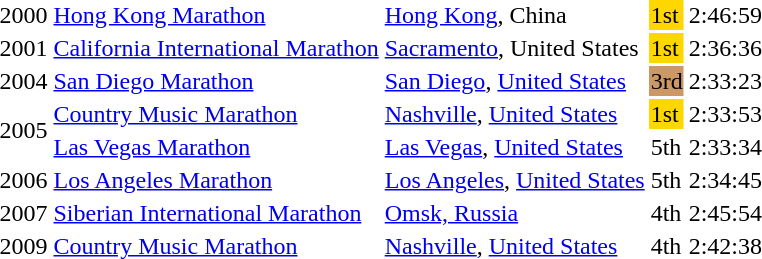<table>
<tr>
<td>2000</td>
<td><a href='#'>Hong Kong Marathon</a></td>
<td><a href='#'>Hong Kong</a>, China</td>
<td bgcolor="gold">1st</td>
<td>2:46:59</td>
</tr>
<tr>
<td>2001</td>
<td><a href='#'>California International Marathon</a></td>
<td><a href='#'>Sacramento</a>, United States</td>
<td bgcolor="gold">1st</td>
<td>2:36:36</td>
</tr>
<tr>
<td>2004</td>
<td><a href='#'>San Diego Marathon</a></td>
<td><a href='#'>San Diego</a>, <a href='#'>United States</a></td>
<td bgcolor="cc9966">3rd</td>
<td>2:33:23</td>
</tr>
<tr>
<td rowspan=2>2005</td>
<td><a href='#'>Country Music Marathon</a></td>
<td><a href='#'>Nashville</a>, <a href='#'>United States</a></td>
<td bgcolor="gold">1st</td>
<td>2:33:53</td>
</tr>
<tr>
<td><a href='#'>Las Vegas Marathon</a></td>
<td><a href='#'>Las Vegas</a>, <a href='#'>United States</a></td>
<td>5th</td>
<td>2:33:34</td>
</tr>
<tr>
<td>2006</td>
<td><a href='#'>Los Angeles Marathon</a></td>
<td><a href='#'>Los Angeles</a>, <a href='#'>United States</a></td>
<td>5th</td>
<td>2:34:45</td>
</tr>
<tr>
<td>2007</td>
<td><a href='#'>Siberian International Marathon</a></td>
<td><a href='#'>Omsk, Russia</a></td>
<td>4th</td>
<td>2:45:54</td>
</tr>
<tr>
<td>2009</td>
<td><a href='#'>Country Music Marathon</a></td>
<td><a href='#'>Nashville</a>, <a href='#'>United States</a></td>
<td>4th</td>
<td>2:42:38</td>
</tr>
</table>
